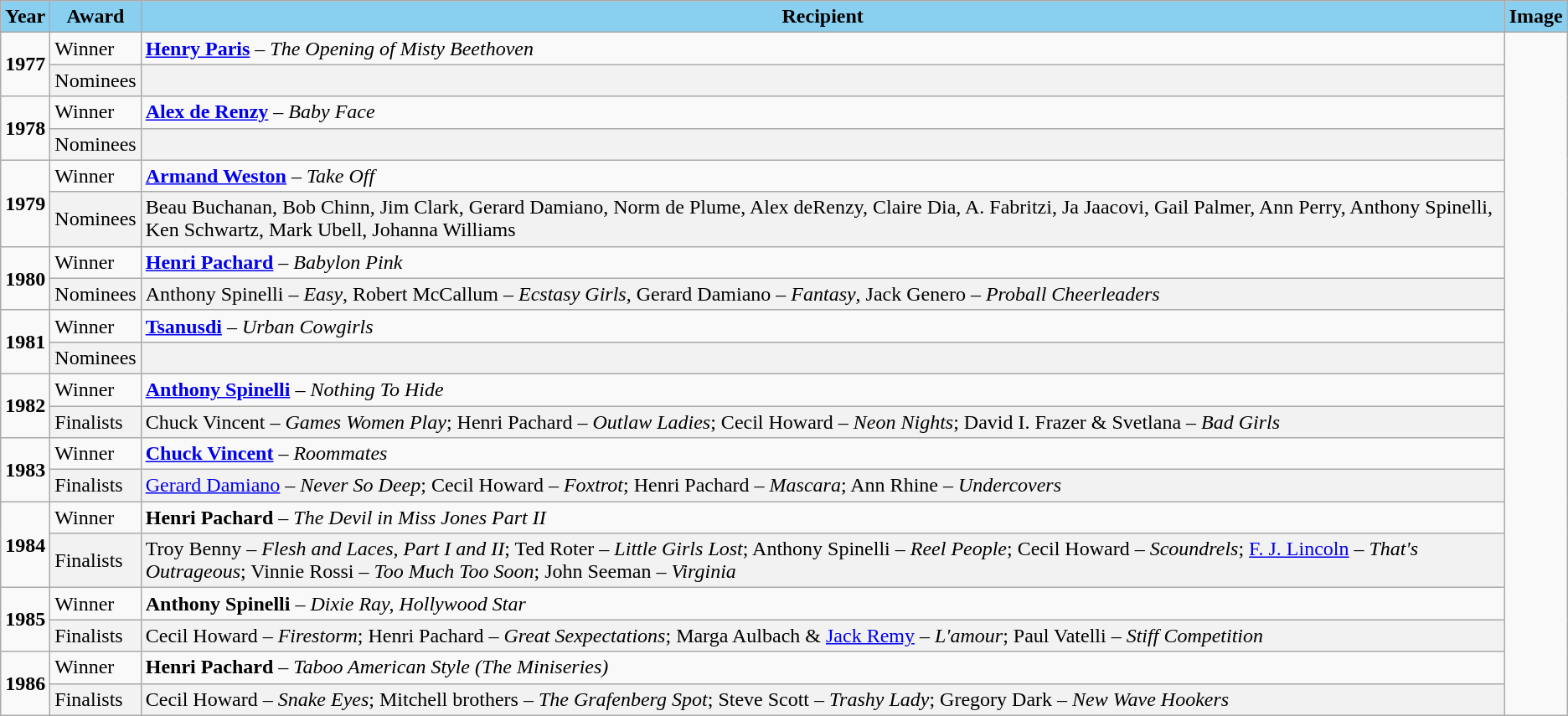<table class="wikitable">
<tr>
<th style="background:#89CFF0">Year</th>
<th style="background:#89CFF0">Award</th>
<th style="background:#89CFF0">Recipient</th>
<th style="background:#89CFF0">Image</th>
</tr>
<tr>
<td rowspan=2><strong>1977</strong></td>
<td>Winner</td>
<td><strong><a href='#'>Henry Paris</a></strong> – <em>The Opening of Misty Beethoven</em></td>
<td rowspan=20></td>
</tr>
<tr>
<td style="background:#F2F2F2">Nominees</td>
<td style="background:#F2F2F2"></td>
</tr>
<tr>
<td rowspan=2><strong>1978</strong></td>
<td>Winner</td>
<td><strong><a href='#'>Alex de Renzy</a></strong> – <em>Baby Face</em></td>
</tr>
<tr>
<td style="background:#F2F2F2">Nominees</td>
<td style="background:#F2F2F2"></td>
</tr>
<tr>
<td rowspan=2><strong>1979</strong></td>
<td>Winner</td>
<td><strong><a href='#'>Armand Weston</a></strong> – <em>Take Off</em></td>
</tr>
<tr>
<td style="background:#F2F2F2">Nominees</td>
<td style="background:#F2F2F2">Beau Buchanan, Bob Chinn, Jim Clark, Gerard Damiano, Norm de Plume, Alex deRenzy, Claire Dia, A. Fabritzi, Ja Jaacovi, Gail Palmer, Ann Perry, Anthony Spinelli, Ken Schwartz, Mark Ubell, Johanna Williams</td>
</tr>
<tr>
<td rowspan=2><strong>1980</strong></td>
<td>Winner</td>
<td><strong><a href='#'>Henri Pachard</a></strong> – <em>Babylon Pink</em></td>
</tr>
<tr>
<td style="background:#F2F2F2">Nominees</td>
<td style="background:#F2F2F2">Anthony Spinelli – <em>Easy</em>, Robert McCallum – <em>Ecstasy Girls</em>, Gerard Damiano – <em>Fantasy</em>, Jack Genero – <em>Proball Cheerleaders</em></td>
</tr>
<tr>
<td rowspan=2><strong>1981</strong></td>
<td>Winner</td>
<td><strong><a href='#'>Tsanusdi</a></strong> – <em>Urban Cowgirls</em></td>
</tr>
<tr>
<td style="background:#F2F2F2">Nominees</td>
<td style="background:#F2F2F2"></td>
</tr>
<tr>
<td rowspan=2><strong>1982</strong></td>
<td>Winner</td>
<td><strong><a href='#'>Anthony Spinelli</a></strong> – <em>Nothing To Hide</em></td>
</tr>
<tr>
<td style="background:#F2F2F2">Finalists</td>
<td style="background:#F2F2F2">Chuck Vincent – <em>Games Women Play</em>; Henri Pachard – <em>Outlaw Ladies</em>; Cecil Howard – <em>Neon Nights</em>; David I. Frazer & Svetlana – <em>Bad Girls</em></td>
</tr>
<tr>
<td rowspan=2><strong>1983</strong></td>
<td>Winner</td>
<td><strong><a href='#'>Chuck Vincent</a></strong> – <em>Roommates</em></td>
</tr>
<tr>
<td style="background:#F2F2F2">Finalists</td>
<td style="background:#F2F2F2"><a href='#'>Gerard Damiano</a> – <em>Never So Deep</em>; Cecil Howard – <em>Foxtrot</em>; Henri Pachard – <em>Mascara</em>; Ann Rhine – <em>Undercovers</em></td>
</tr>
<tr>
<td rowspan=2><strong>1984</strong></td>
<td>Winner</td>
<td><strong>Henri Pachard</strong> – <em>The Devil in Miss Jones Part II</em></td>
</tr>
<tr>
<td style="background:#F2F2F2">Finalists</td>
<td style="background:#F2F2F2">Troy Benny – <em>Flesh and Laces, Part I and II</em>; Ted Roter – <em>Little Girls Lost</em>; Anthony Spinelli – <em>Reel People</em>; Cecil Howard – <em>Scoundrels</em>; <a href='#'>F. J. Lincoln</a> – <em>That's Outrageous</em>; Vinnie Rossi – <em>Too Much Too Soon</em>; John Seeman – <em>Virginia</em></td>
</tr>
<tr>
<td rowspan=2><strong>1985</strong></td>
<td>Winner</td>
<td><strong>Anthony Spinelli</strong> – <em>Dixie Ray, Hollywood Star</em></td>
</tr>
<tr>
<td style="background:#F2F2F2">Finalists</td>
<td style="background:#F2F2F2">Cecil Howard – <em>Firestorm</em>; Henri Pachard – <em>Great Sexpectations</em>; Marga Aulbach & <a href='#'>Jack Remy</a> – <em>L'amour</em>; Paul Vatelli – <em>Stiff Competition</em></td>
</tr>
<tr>
<td rowspan=2><strong>1986</strong></td>
<td>Winner</td>
<td><strong>Henri Pachard</strong> – <em>Taboo American Style (The Miniseries)</em></td>
</tr>
<tr>
<td style="background:#F2F2F2">Finalists</td>
<td style="background:#F2F2F2">Cecil Howard – <em>Snake Eyes</em>; Mitchell brothers – <em>The Grafenberg Spot</em>; Steve Scott – <em>Trashy Lady</em>; Gregory Dark – <em>New Wave Hookers</em></td>
</tr>
</table>
